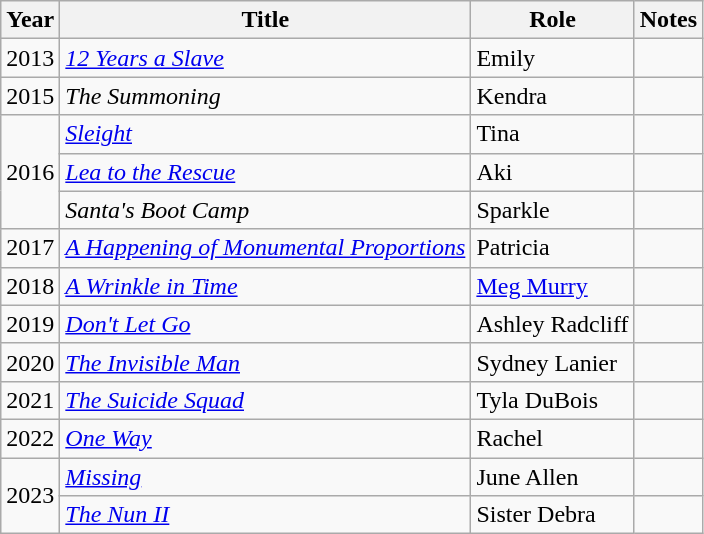<table class="wikitable sortable">
<tr>
<th>Year</th>
<th>Title</th>
<th>Role</th>
<th>Notes</th>
</tr>
<tr>
<td>2013</td>
<td><em><a href='#'>12 Years a Slave</a></em></td>
<td>Emily</td>
<td></td>
</tr>
<tr>
<td>2015</td>
<td><em>The Summoning</em></td>
<td>Kendra</td>
<td></td>
</tr>
<tr>
<td rowspan="3">2016</td>
<td><em><a href='#'>Sleight</a></em></td>
<td>Tina</td>
<td></td>
</tr>
<tr>
<td><em><a href='#'>Lea to the Rescue</a></em></td>
<td>Aki</td>
<td></td>
</tr>
<tr>
<td><em>Santa's Boot Camp</em></td>
<td>Sparkle</td>
<td></td>
</tr>
<tr>
<td>2017</td>
<td><em><a href='#'>A Happening of Monumental Proportions</a></em></td>
<td>Patricia</td>
<td></td>
</tr>
<tr>
<td>2018</td>
<td><em><a href='#'>A Wrinkle in Time</a></em></td>
<td><a href='#'>Meg Murry</a></td>
<td></td>
</tr>
<tr>
<td>2019</td>
<td><em><a href='#'>Don't Let Go</a></em></td>
<td>Ashley Radcliff</td>
<td></td>
</tr>
<tr>
<td>2020</td>
<td><em><a href='#'>The Invisible Man</a></em></td>
<td>Sydney Lanier</td>
<td></td>
</tr>
<tr>
<td>2021</td>
<td><em><a href='#'>The Suicide Squad</a></em></td>
<td>Tyla DuBois</td>
<td></td>
</tr>
<tr>
<td>2022</td>
<td><em><a href='#'>One Way</a></em></td>
<td>Rachel</td>
<td></td>
</tr>
<tr>
<td rowspan="2">2023</td>
<td><a href='#'><em>Missing</em></a></td>
<td>June Allen</td>
<td></td>
</tr>
<tr>
<td><em><a href='#'>The Nun II</a></em></td>
<td>Sister Debra</td>
<td></td>
</tr>
</table>
